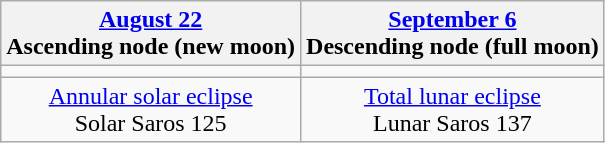<table class="wikitable">
<tr>
<th><a href='#'>August 22</a><br>Ascending node (new moon)<br></th>
<th><a href='#'>September 6</a><br>Descending node (full moon)<br></th>
</tr>
<tr>
<td></td>
<td></td>
</tr>
<tr align=center>
<td><a href='#'>Annular solar eclipse</a><br>Solar Saros 125</td>
<td><a href='#'>Total lunar eclipse</a><br>Lunar Saros 137</td>
</tr>
</table>
